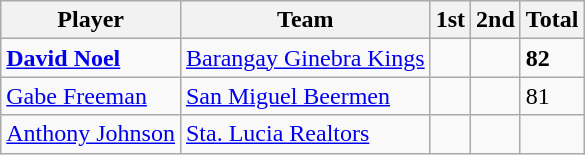<table class=wikitable>
<tr>
<th>Player</th>
<th>Team</th>
<th>1st</th>
<th>2nd</th>
<th>Total</th>
</tr>
<tr>
<td><strong><a href='#'>David Noel</a></strong></td>
<td><a href='#'>Barangay Ginebra Kings</a></td>
<td></td>
<td></td>
<td><strong>82</strong></td>
</tr>
<tr>
<td><a href='#'>Gabe Freeman</a></td>
<td><a href='#'>San Miguel Beermen</a></td>
<td></td>
<td></td>
<td>81</td>
</tr>
<tr>
<td><a href='#'>Anthony Johnson</a></td>
<td><a href='#'>Sta. Lucia Realtors</a></td>
<td></td>
<td></td>
<td></td>
</tr>
</table>
